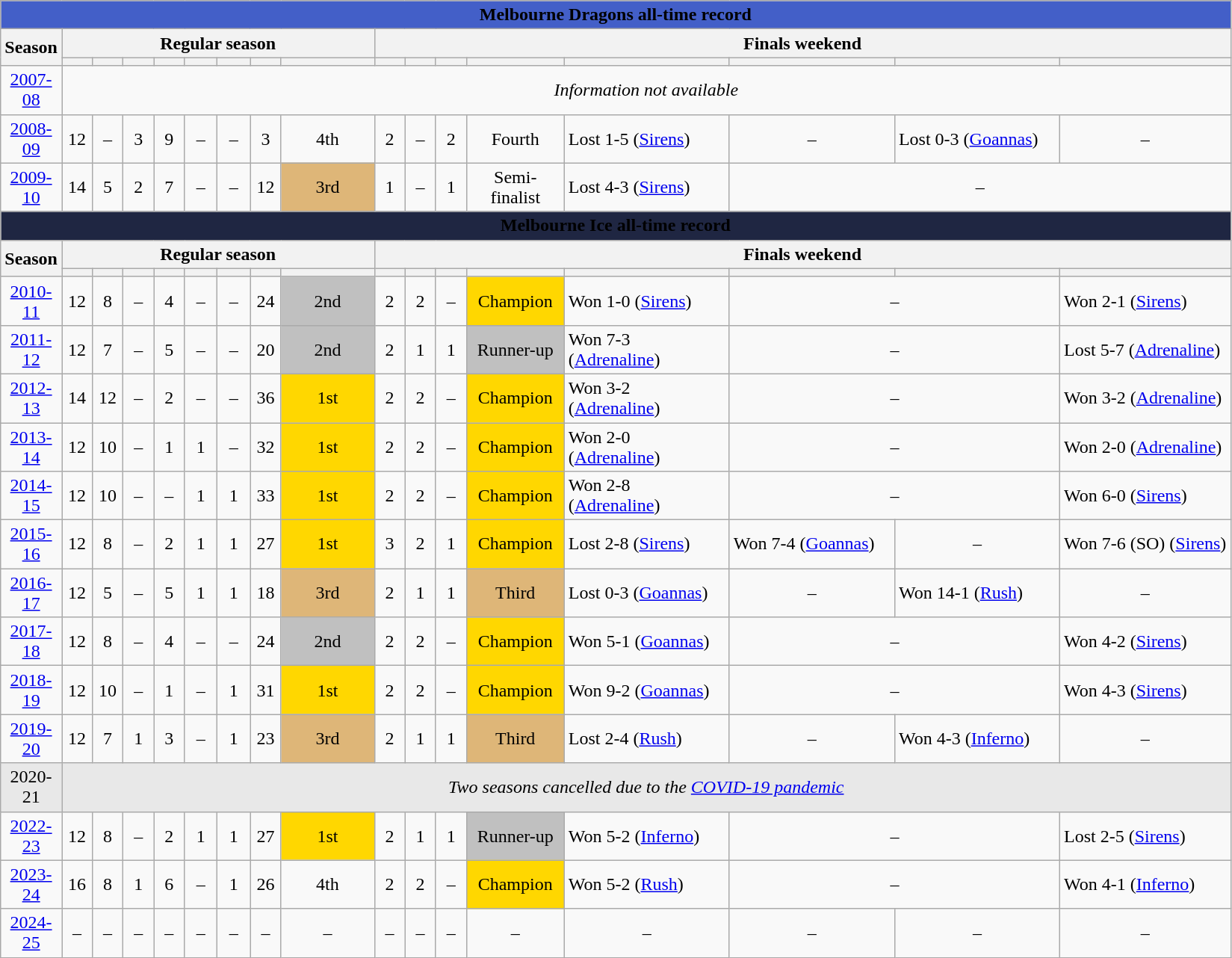<table class="wikitable" style="text-align: center">
<tr>
<th style="background:#435fc8;" colspan="18"><span>Melbourne Dragons all-time record</span></th>
</tr>
<tr>
<th rowspan="2" style="width:40px">Season</th>
<th colspan="8">Regular season</th>
<th colspan="8">Finals weekend</th>
</tr>
<tr>
<th width="20px"></th>
<th width="20px"></th>
<th width="20px"></th>
<th width="20px"></th>
<th width="22px"></th>
<th width="22px"></th>
<th width="20px"></th>
<th width="76px"></th>
<th width="20px"></th>
<th width="20px"></th>
<th width="20px"></th>
<th width="80px"></th>
<th width="140px"></th>
<th width="140px"></th>
<th width="140px"></th>
<th width="145px"></th>
</tr>
<tr>
<td><a href='#'>2007-08</a></td>
<td colspan="16"><em>Information not available</em></td>
</tr>
<tr>
<td><a href='#'>2008-09</a></td>
<td>12</td>
<td>–</td>
<td>3</td>
<td>9</td>
<td>–</td>
<td>–</td>
<td>3</td>
<td>4th</td>
<td>2</td>
<td>–</td>
<td>2</td>
<td>Fourth</td>
<td align="left">Lost 1-5 (<a href='#'>Sirens</a>)</td>
<td>–</td>
<td align="left">Lost 0-3 (<a href='#'>Goannas</a>)</td>
<td>–</td>
</tr>
<tr>
<td><a href='#'>2009-10</a></td>
<td>14</td>
<td>5</td>
<td>2</td>
<td>7</td>
<td>–</td>
<td>–</td>
<td>12</td>
<td bgcolor="deb678">3rd</td>
<td>1</td>
<td>–</td>
<td>1</td>
<td>Semi-finalist</td>
<td align="left">Lost 4-3 (<a href='#'>Sirens</a>)</td>
<td colspan="3">–</td>
</tr>
<tr>
<th style="background:#1f2642;" colspan="18"><span>Melbourne Ice all-time record</span></th>
</tr>
<tr>
<th rowspan="2" style="width:40px">Season</th>
<th colspan="8">Regular season</th>
<th colspan="8">Finals weekend</th>
</tr>
<tr>
<th width="20px"></th>
<th width="20px"></th>
<th width="20px"></th>
<th width="20px"></th>
<th width="22px"></th>
<th width="22px"></th>
<th width="20px"></th>
<th width="76px"></th>
<th width="20px"></th>
<th width="20px"></th>
<th width="20px"></th>
<th width="80px"></th>
<th width="140px"></th>
<th width="140px"></th>
<th width="140px"></th>
<th width="145px"></th>
</tr>
<tr>
<td><a href='#'>2010-11</a></td>
<td>12</td>
<td>8</td>
<td>–</td>
<td>4</td>
<td>–</td>
<td>–</td>
<td>24</td>
<td bgcolor="silver">2nd</td>
<td>2</td>
<td>2</td>
<td>–</td>
<td bgcolor="gold">Champion</td>
<td align="left">Won 1-0 (<a href='#'>Sirens</a>)</td>
<td colspan="2">–</td>
<td align="left">Won 2-1 (<a href='#'>Sirens</a>)</td>
</tr>
<tr>
<td><a href='#'>2011-12</a></td>
<td>12</td>
<td>7</td>
<td>–</td>
<td>5</td>
<td>–</td>
<td>–</td>
<td>20</td>
<td bgcolor="silver">2nd</td>
<td>2</td>
<td>1</td>
<td>1</td>
<td bgcolor="silver">Runner-up</td>
<td align="left">Won 7-3 (<a href='#'>Adrenaline</a>)</td>
<td colspan="2">–</td>
<td align="left">Lost 5-7 (<a href='#'>Adrenaline</a>)</td>
</tr>
<tr>
<td><a href='#'>2012-13</a></td>
<td>14</td>
<td>12</td>
<td>–</td>
<td>2</td>
<td>–</td>
<td>–</td>
<td>36</td>
<td bgcolor="gold">1st</td>
<td>2</td>
<td>2</td>
<td>–</td>
<td bgcolor="gold">Champion</td>
<td align="left">Won 3-2 (<a href='#'>Adrenaline</a>)</td>
<td colspan="2">–</td>
<td align="left">Won 3-2 (<a href='#'>Adrenaline</a>)</td>
</tr>
<tr>
<td><a href='#'>2013-14</a></td>
<td>12</td>
<td>10</td>
<td>–</td>
<td>1</td>
<td>1</td>
<td>–</td>
<td>32</td>
<td bgcolor="gold">1st</td>
<td>2</td>
<td>2</td>
<td>–</td>
<td bgcolor="gold">Champion</td>
<td align="left">Won 2-0 (<a href='#'>Adrenaline</a>)</td>
<td colspan="2">–</td>
<td align="left">Won 2-0 (<a href='#'>Adrenaline</a>)</td>
</tr>
<tr>
<td><a href='#'>2014-15</a></td>
<td>12</td>
<td>10</td>
<td>–</td>
<td>–</td>
<td>1</td>
<td>1</td>
<td>33</td>
<td bgcolor="gold">1st</td>
<td>2</td>
<td>2</td>
<td>–</td>
<td bgcolor="gold">Champion</td>
<td align="left">Won 2-8 (<a href='#'>Adrenaline</a>)</td>
<td colspan="2">–</td>
<td align="left">Won 6-0 (<a href='#'>Sirens</a>)</td>
</tr>
<tr>
<td><a href='#'>2015-16</a></td>
<td>12</td>
<td>8</td>
<td>–</td>
<td>2</td>
<td>1</td>
<td>1</td>
<td>27</td>
<td bgcolor="gold">1st</td>
<td>3</td>
<td>2</td>
<td>1</td>
<td bgcolor="gold">Champion</td>
<td align="left">Lost 2-8 (<a href='#'>Sirens</a>)</td>
<td align="left">Won 7-4 (<a href='#'>Goannas</a>)</td>
<td>–</td>
<td align="left">Won 7-6 (SO) (<a href='#'>Sirens</a>)</td>
</tr>
<tr>
<td><a href='#'>2016-17</a></td>
<td>12</td>
<td>5</td>
<td>–</td>
<td>5</td>
<td>1</td>
<td>1</td>
<td>18</td>
<td bgcolor="deb678">3rd</td>
<td>2</td>
<td>1</td>
<td>1</td>
<td bgcolor="deb678">Third</td>
<td align="left">Lost 0-3 (<a href='#'>Goannas</a>)</td>
<td>–</td>
<td align="left">Won 14-1 (<a href='#'>Rush</a>)</td>
<td>–</td>
</tr>
<tr>
<td><a href='#'>2017-18</a></td>
<td>12</td>
<td>8</td>
<td>–</td>
<td>4</td>
<td>–</td>
<td>–</td>
<td>24</td>
<td bgcolor="silver">2nd</td>
<td>2</td>
<td>2</td>
<td>–</td>
<td bgcolor="gold">Champion</td>
<td align="left">Won 5-1 (<a href='#'>Goannas</a>)</td>
<td colspan="2">–</td>
<td align="left">Won 4-2 (<a href='#'>Sirens</a>)</td>
</tr>
<tr>
<td><a href='#'>2018-19</a></td>
<td>12</td>
<td>10</td>
<td>–</td>
<td>1</td>
<td>–</td>
<td>1</td>
<td>31</td>
<td bgcolor="gold">1st</td>
<td>2</td>
<td>2</td>
<td>–</td>
<td bgcolor="gold">Champion</td>
<td align="left">Won 9-2 (<a href='#'>Goannas</a>)</td>
<td colspan="2">–</td>
<td align="left">Won 4-3 (<a href='#'>Sirens</a>)</td>
</tr>
<tr>
<td><a href='#'>2019-20</a></td>
<td>12</td>
<td>7</td>
<td>1</td>
<td>3</td>
<td>–</td>
<td>1</td>
<td>23</td>
<td bgcolor="deb678">3rd</td>
<td>2</td>
<td>1</td>
<td>1</td>
<td bgcolor="deb678">Third</td>
<td align="left">Lost 2-4 (<a href='#'>Rush</a>)</td>
<td>–</td>
<td align="left">Won 4-3 (<a href='#'>Inferno</a>)</td>
<td>–</td>
</tr>
<tr>
<td bgcolor="#e8e8e8">2020-21</td>
<td colspan="16" bgcolor="#e8e8e8"><em>Two seasons cancelled due to the <a href='#'>COVID-19 pandemic</a></em></td>
</tr>
<tr>
<td><a href='#'>2022-23</a></td>
<td>12</td>
<td>8</td>
<td>–</td>
<td>2</td>
<td>1</td>
<td>1</td>
<td>27</td>
<td bgcolor="gold">1st</td>
<td>2</td>
<td>1</td>
<td>1</td>
<td bgcolor="silver">Runner-up</td>
<td align="left">Won 5-2 (<a href='#'>Inferno</a>)</td>
<td colspan="2">–</td>
<td align="left">Lost 2-5 (<a href='#'>Sirens</a>)</td>
</tr>
<tr>
<td><a href='#'>2023-24</a></td>
<td>16</td>
<td>8</td>
<td>1</td>
<td>6</td>
<td>–</td>
<td>1</td>
<td>26</td>
<td>4th</td>
<td>2</td>
<td>2</td>
<td>–</td>
<td bgcolor="gold">Champion</td>
<td align="left">Won 5-2 (<a href='#'>Rush</a>)</td>
<td colspan="2">–</td>
<td align="left">Won 4-1 (<a href='#'>Inferno</a>)</td>
</tr>
<tr>
<td><a href='#'>2024-25</a></td>
<td>–</td>
<td>–</td>
<td>–</td>
<td>–</td>
<td>–</td>
<td>–</td>
<td>–</td>
<td>–</td>
<td>–</td>
<td>–</td>
<td>–</td>
<td>–</td>
<td>–</td>
<td>–</td>
<td>–</td>
<td>–</td>
</tr>
</table>
